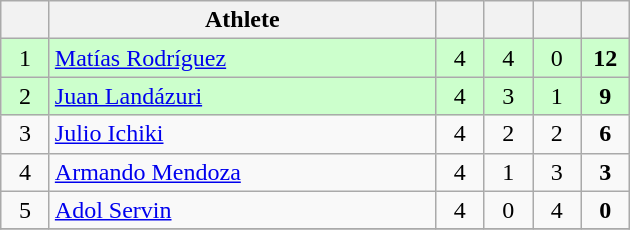<table class="wikitable" style="text-align: center; font-size:100% ">
<tr>
<th width=25></th>
<th width=250>Athlete</th>
<th width=25></th>
<th width=25></th>
<th width=25></th>
<th width=25></th>
</tr>
<tr bgcolor="ccffcc">
<td>1</td>
<td align=left> <a href='#'>Matías Rodríguez</a></td>
<td>4</td>
<td>4</td>
<td>0</td>
<td><strong>12</strong></td>
</tr>
<tr bgcolor="ccffcc">
<td>2</td>
<td align=left> <a href='#'>Juan Landázuri</a></td>
<td>4</td>
<td>3</td>
<td>1</td>
<td><strong>9</strong></td>
</tr>
<tr>
<td>3</td>
<td align=left> <a href='#'>Julio Ichiki</a></td>
<td>4</td>
<td>2</td>
<td>2</td>
<td><strong>6</strong></td>
</tr>
<tr>
<td>4</td>
<td align=left> <a href='#'>Armando Mendoza</a></td>
<td>4</td>
<td>1</td>
<td>3</td>
<td><strong>3</strong></td>
</tr>
<tr>
<td>5</td>
<td align=left> <a href='#'>Adol Servin</a></td>
<td>4</td>
<td>0</td>
<td>4</td>
<td><strong>0</strong></td>
</tr>
<tr>
</tr>
</table>
